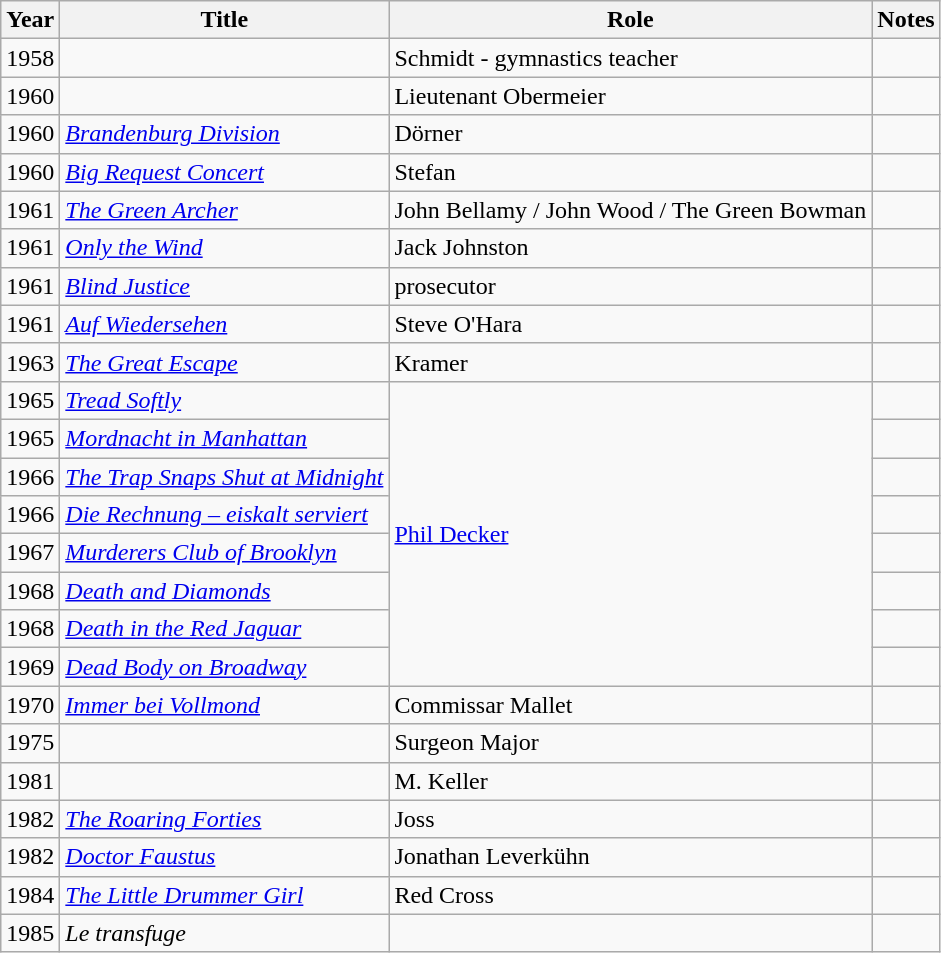<table class="wikitable">
<tr>
<th>Year</th>
<th>Title</th>
<th>Role</th>
<th>Notes</th>
</tr>
<tr>
<td>1958</td>
<td><em></em></td>
<td>Schmidt - gymnastics teacher</td>
<td></td>
</tr>
<tr>
<td>1960</td>
<td><em></em></td>
<td>Lieutenant Obermeier</td>
<td></td>
</tr>
<tr>
<td>1960</td>
<td><em><a href='#'>Brandenburg Division</a></em></td>
<td>Dörner</td>
<td></td>
</tr>
<tr>
<td>1960</td>
<td><em><a href='#'>Big Request Concert</a></em></td>
<td>Stefan</td>
<td></td>
</tr>
<tr>
<td>1961</td>
<td><em><a href='#'>The Green Archer</a></em></td>
<td>John Bellamy / John Wood / The Green Bowman</td>
<td></td>
</tr>
<tr>
<td>1961</td>
<td><em><a href='#'>Only the Wind</a></em></td>
<td>Jack Johnston</td>
<td></td>
</tr>
<tr>
<td>1961</td>
<td><em><a href='#'>Blind Justice</a></em></td>
<td>prosecutor</td>
<td></td>
</tr>
<tr>
<td>1961</td>
<td><em><a href='#'>Auf Wiedersehen</a></em></td>
<td>Steve O'Hara</td>
<td></td>
</tr>
<tr>
<td>1963</td>
<td><em><a href='#'>The Great Escape</a></em></td>
<td>Kramer</td>
<td></td>
</tr>
<tr>
<td>1965</td>
<td><em><a href='#'>Tread Softly</a></em></td>
<td rowspan= "8"><a href='#'>Phil Decker</a></td>
<td></td>
</tr>
<tr>
<td>1965</td>
<td><em><a href='#'>Mordnacht in Manhattan</a></em></td>
<td></td>
</tr>
<tr>
<td>1966</td>
<td><em><a href='#'>The Trap Snaps Shut at Midnight</a></em></td>
<td></td>
</tr>
<tr>
<td>1966</td>
<td><em><a href='#'>Die Rechnung – eiskalt serviert</a></em></td>
<td></td>
</tr>
<tr>
<td>1967</td>
<td><em><a href='#'>Murderers Club of Brooklyn</a></em></td>
<td></td>
</tr>
<tr>
<td>1968</td>
<td><em><a href='#'>Death and Diamonds</a></em></td>
<td></td>
</tr>
<tr>
<td>1968</td>
<td><em><a href='#'>Death in the Red Jaguar</a></em></td>
<td></td>
</tr>
<tr>
<td>1969</td>
<td><em><a href='#'>Dead Body on Broadway</a></em></td>
<td></td>
</tr>
<tr>
<td>1970</td>
<td><em><a href='#'>Immer bei Vollmond</a></em></td>
<td>Commissar Mallet</td>
<td></td>
</tr>
<tr>
<td>1975</td>
<td><em></em></td>
<td>Surgeon Major</td>
<td></td>
</tr>
<tr>
<td>1981</td>
<td><em></em></td>
<td>M. Keller</td>
<td></td>
</tr>
<tr>
<td>1982</td>
<td><em><a href='#'>The Roaring Forties</a></em></td>
<td>Joss</td>
<td></td>
</tr>
<tr>
<td>1982</td>
<td><em><a href='#'>Doctor Faustus</a></em></td>
<td>Jonathan Leverkühn</td>
<td></td>
</tr>
<tr>
<td>1984</td>
<td><em><a href='#'>The Little Drummer Girl</a></em></td>
<td>Red Cross</td>
<td></td>
</tr>
<tr>
<td>1985</td>
<td><em>Le transfuge</em></td>
<td></td>
<td></td>
</tr>
</table>
